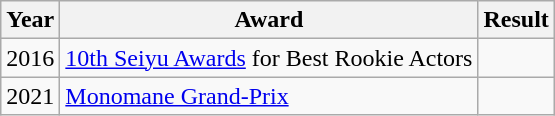<table class="wikitable sortable">
<tr>
<th>Year</th>
<th>Award</th>
<th>Result</th>
</tr>
<tr>
<td>2016</td>
<td><a href='#'>10th Seiyu Awards</a> for Best Rookie Actors</td>
<td></td>
</tr>
<tr>
<td>2021</td>
<td><a href='#'>Monomane Grand-Prix</a></td>
<td></td>
</tr>
</table>
